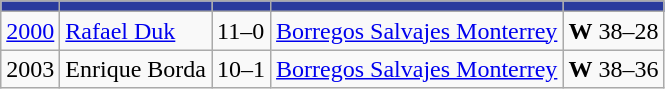<table class="wikitable">
<tr>
<th style=background:#2A3B9D></th>
<th style=background:#2A3B9D></th>
<th style=background:#2A3B9D></th>
<th style=background:#2A3B9D></th>
<th style=background:#2A3B9D></th>
</tr>
<tr>
<td><a href='#'>2000</a></td>
<td><a href='#'>Rafael Duk</a></td>
<td>11–0</td>
<td><a href='#'>Borregos Salvajes Monterrey</a></td>
<td><strong>W</strong> 38–28</td>
</tr>
<tr>
<td>2003</td>
<td>Enrique Borda</td>
<td>10–1</td>
<td><a href='#'>Borregos Salvajes Monterrey</a></td>
<td><strong>W</strong> 38–36</td>
</tr>
</table>
